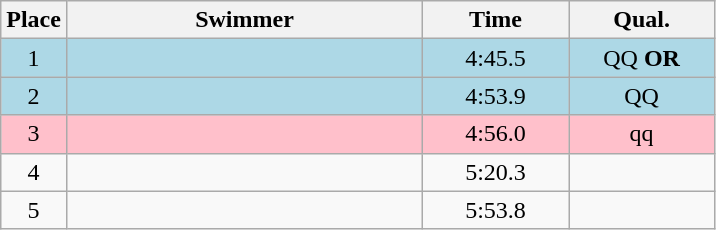<table class=wikitable style="text-align:center">
<tr>
<th>Place</th>
<th width=230>Swimmer</th>
<th width=90>Time</th>
<th width=90>Qual.</th>
</tr>
<tr bgcolor=lightblue>
<td>1</td>
<td align=left></td>
<td>4:45.5</td>
<td>QQ <strong>OR</strong></td>
</tr>
<tr bgcolor=lightblue>
<td>2</td>
<td align=left></td>
<td>4:53.9</td>
<td>QQ</td>
</tr>
<tr bgcolor=pink>
<td>3</td>
<td align=left></td>
<td>4:56.0</td>
<td>qq</td>
</tr>
<tr>
<td>4</td>
<td align=left></td>
<td>5:20.3</td>
<td></td>
</tr>
<tr>
<td>5</td>
<td align=left></td>
<td>5:53.8</td>
<td></td>
</tr>
</table>
